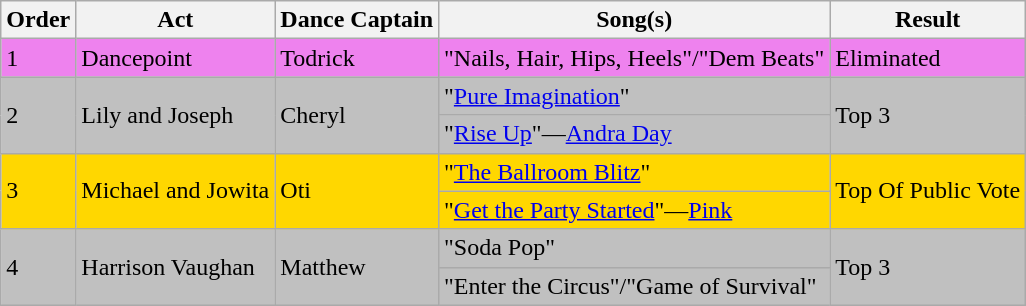<table class="wikitable">
<tr>
<th>Order</th>
<th>Act</th>
<th>Dance Captain</th>
<th>Song(s)</th>
<th>Result</th>
</tr>
<tr style="background:violet;">
<td>1</td>
<td>Dancepoint</td>
<td>Todrick</td>
<td>"Nails, Hair, Hips, Heels"/"Dem Beats"</td>
<td>Eliminated</td>
</tr>
<tr style="background:silver;">
<td rowspan=2>2</td>
<td rowspan=2>Lily and Joseph</td>
<td rowspan=2>Cheryl</td>
<td>"<a href='#'>Pure Imagination</a>"</td>
<td rowspan=2>Top 3</td>
</tr>
<tr style="background:silver;">
<td>"<a href='#'>Rise Up</a>"—<a href='#'>Andra Day</a></td>
</tr>
<tr style="background:gold;">
<td rowspan=2>3</td>
<td rowspan=2>Michael and Jowita</td>
<td rowspan=2>Oti</td>
<td>"<a href='#'>The Ballroom Blitz</a>"</td>
<td rowspan=2>Top Of Public Vote</td>
</tr>
<tr style="background:gold;">
<td>"<a href='#'>Get the Party Started</a>"—<a href='#'>Pink</a></td>
</tr>
<tr style="background:silver;">
<td rowspan=2>4</td>
<td rowspan=2>Harrison Vaughan</td>
<td rowspan=2>Matthew</td>
<td>"Soda Pop"</td>
<td rowspan=2>Top 3</td>
</tr>
<tr style="background:silver;">
<td>"Enter the Circus"/"Game of Survival"</td>
</tr>
</table>
